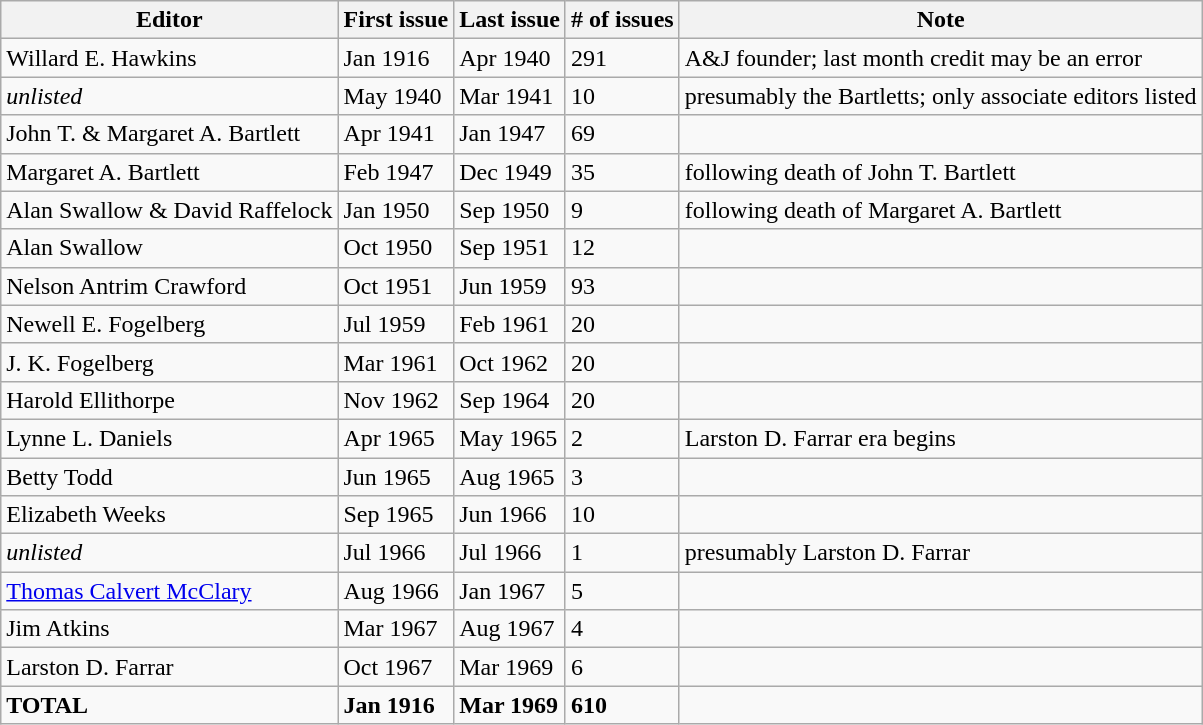<table class="wikitable">
<tr>
<th>Editor</th>
<th>First issue</th>
<th>Last issue</th>
<th># of issues</th>
<th>Note</th>
</tr>
<tr>
<td>Willard E. Hawkins</td>
<td>Jan 1916</td>
<td>Apr 1940</td>
<td>291</td>
<td>A&J founder; last month credit may be an error</td>
</tr>
<tr>
<td><em>unlisted</em></td>
<td>May 1940</td>
<td>Mar 1941</td>
<td>10</td>
<td>presumably the Bartletts; only associate editors listed</td>
</tr>
<tr>
<td>John T. & Margaret A. Bartlett</td>
<td>Apr 1941</td>
<td>Jan 1947</td>
<td>69</td>
<td></td>
</tr>
<tr>
<td>Margaret A. Bartlett</td>
<td>Feb 1947</td>
<td>Dec 1949</td>
<td>35</td>
<td>following death of John T. Bartlett</td>
</tr>
<tr>
<td>Alan Swallow & David Raffelock</td>
<td>Jan 1950</td>
<td>Sep 1950</td>
<td>9</td>
<td>following death of Margaret A. Bartlett</td>
</tr>
<tr>
<td>Alan Swallow</td>
<td>Oct 1950</td>
<td>Sep 1951</td>
<td>12</td>
<td></td>
</tr>
<tr>
<td>Nelson Antrim Crawford</td>
<td>Oct 1951</td>
<td>Jun 1959</td>
<td>93</td>
<td></td>
</tr>
<tr>
<td>Newell E. Fogelberg</td>
<td>Jul 1959</td>
<td>Feb 1961</td>
<td>20</td>
<td></td>
</tr>
<tr>
<td>J. K. Fogelberg</td>
<td>Mar 1961</td>
<td>Oct 1962</td>
<td>20</td>
<td></td>
</tr>
<tr>
<td>Harold Ellithorpe</td>
<td>Nov 1962</td>
<td>Sep 1964</td>
<td>20</td>
<td></td>
</tr>
<tr>
<td>Lynne L. Daniels</td>
<td>Apr 1965</td>
<td>May 1965</td>
<td>2</td>
<td>Larston D. Farrar era begins</td>
</tr>
<tr>
<td>Betty Todd</td>
<td>Jun 1965</td>
<td>Aug 1965</td>
<td>3</td>
<td></td>
</tr>
<tr>
<td>Elizabeth Weeks</td>
<td>Sep 1965</td>
<td>Jun 1966</td>
<td>10</td>
<td></td>
</tr>
<tr>
<td><em>unlisted</em></td>
<td>Jul 1966</td>
<td>Jul 1966</td>
<td>1</td>
<td>presumably Larston D. Farrar</td>
</tr>
<tr>
<td><a href='#'>Thomas Calvert McClary</a></td>
<td>Aug 1966</td>
<td>Jan 1967</td>
<td>5</td>
<td></td>
</tr>
<tr>
<td>Jim Atkins</td>
<td>Mar 1967</td>
<td>Aug 1967</td>
<td>4</td>
<td></td>
</tr>
<tr>
<td>Larston D. Farrar</td>
<td>Oct 1967</td>
<td>Mar 1969</td>
<td>6</td>
<td></td>
</tr>
<tr>
<td><strong>TOTAL</strong></td>
<td><strong>Jan 1916</strong></td>
<td><strong>Mar 1969</strong></td>
<td><strong>610</strong></td>
</tr>
</table>
